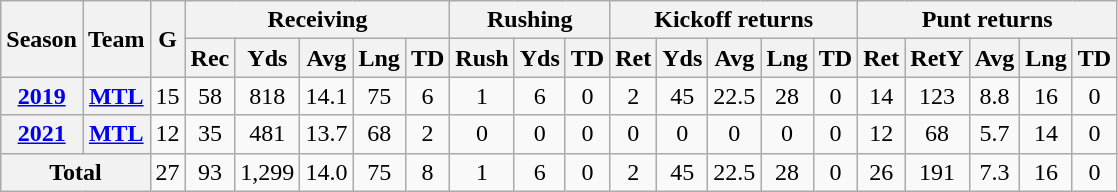<table class=wikitable style="text-align:center;">
<tr>
<th rowspan="2">Season</th>
<th rowspan="2">Team</th>
<th rowspan="2">G</th>
<th colspan="5">Receiving</th>
<th colspan="3">Rushing</th>
<th colspan="5">Kickoff returns</th>
<th colspan="5">Punt returns</th>
</tr>
<tr>
<th>Rec</th>
<th>Yds</th>
<th>Avg</th>
<th>Lng</th>
<th>TD</th>
<th>Rush</th>
<th>Yds</th>
<th>TD</th>
<th>Ret</th>
<th>Yds</th>
<th>Avg</th>
<th>Lng</th>
<th>TD</th>
<th>Ret</th>
<th>RetY</th>
<th>Avg</th>
<th>Lng</th>
<th>TD</th>
</tr>
<tr>
<th><a href='#'>2019</a></th>
<th><a href='#'>MTL</a></th>
<td>15</td>
<td>58</td>
<td>818</td>
<td>14.1</td>
<td>75</td>
<td>6</td>
<td>1</td>
<td>6</td>
<td>0</td>
<td>2</td>
<td>45</td>
<td>22.5</td>
<td>28</td>
<td>0</td>
<td>14</td>
<td>123</td>
<td>8.8</td>
<td>16</td>
<td>0</td>
</tr>
<tr>
<th><a href='#'>2021</a></th>
<th><a href='#'>MTL</a></th>
<td>12</td>
<td>35</td>
<td>481</td>
<td>13.7</td>
<td>68</td>
<td>2</td>
<td>0</td>
<td>0</td>
<td>0</td>
<td>0</td>
<td>0</td>
<td>0</td>
<td>0</td>
<td>0</td>
<td>12</td>
<td>68</td>
<td>5.7</td>
<td>14</td>
<td>0</td>
</tr>
<tr>
<th colspan=2>Total</th>
<td>27</td>
<td>93</td>
<td>1,299</td>
<td>14.0</td>
<td>75</td>
<td>8</td>
<td>1</td>
<td>6</td>
<td>0</td>
<td>2</td>
<td>45</td>
<td>22.5</td>
<td>28</td>
<td>0</td>
<td>26</td>
<td>191</td>
<td>7.3</td>
<td>16</td>
<td>0</td>
</tr>
</table>
